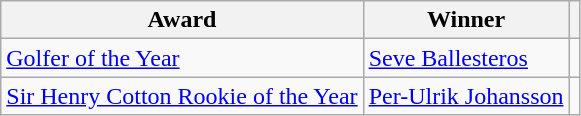<table class="wikitable">
<tr>
<th>Award</th>
<th>Winner</th>
<th></th>
</tr>
<tr>
<td><a href='#'>Golfer of the Year</a></td>
<td> <a href='#'>Seve Ballesteros</a></td>
<td></td>
</tr>
<tr>
<td><a href='#'>Sir Henry Cotton Rookie of the Year</a></td>
<td> <a href='#'>Per-Ulrik Johansson</a></td>
<td></td>
</tr>
</table>
